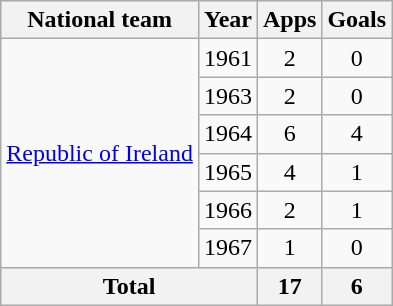<table class="wikitable" style="text-align:center">
<tr>
<th>National team</th>
<th>Year</th>
<th>Apps</th>
<th>Goals</th>
</tr>
<tr>
<td rowspan="6"><a href='#'>Republic of Ireland</a></td>
<td>1961</td>
<td>2</td>
<td>0</td>
</tr>
<tr>
<td>1963</td>
<td>2</td>
<td>0</td>
</tr>
<tr>
<td>1964</td>
<td>6</td>
<td>4</td>
</tr>
<tr>
<td>1965</td>
<td>4</td>
<td>1</td>
</tr>
<tr>
<td>1966</td>
<td>2</td>
<td>1</td>
</tr>
<tr>
<td>1967</td>
<td>1</td>
<td>0</td>
</tr>
<tr>
<th colspan="2">Total</th>
<th>17</th>
<th>6</th>
</tr>
</table>
